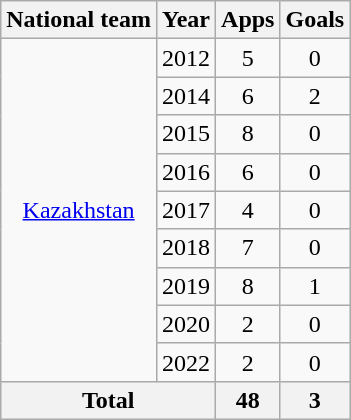<table class="wikitable" style="text-align: center;">
<tr>
<th>National team</th>
<th>Year</th>
<th>Apps</th>
<th>Goals</th>
</tr>
<tr>
<td rowspan="9" valign="center"><a href='#'>Kazakhstan</a></td>
<td>2012</td>
<td>5</td>
<td>0</td>
</tr>
<tr>
<td>2014</td>
<td>6</td>
<td>2</td>
</tr>
<tr>
<td>2015</td>
<td>8</td>
<td>0</td>
</tr>
<tr>
<td>2016</td>
<td>6</td>
<td>0</td>
</tr>
<tr>
<td>2017</td>
<td>4</td>
<td>0</td>
</tr>
<tr>
<td>2018</td>
<td>7</td>
<td>0</td>
</tr>
<tr>
<td>2019</td>
<td>8</td>
<td>1</td>
</tr>
<tr>
<td>2020</td>
<td>2</td>
<td>0</td>
</tr>
<tr>
<td>2022</td>
<td>2</td>
<td>0</td>
</tr>
<tr>
<th colspan="2">Total</th>
<th>48</th>
<th>3</th>
</tr>
</table>
